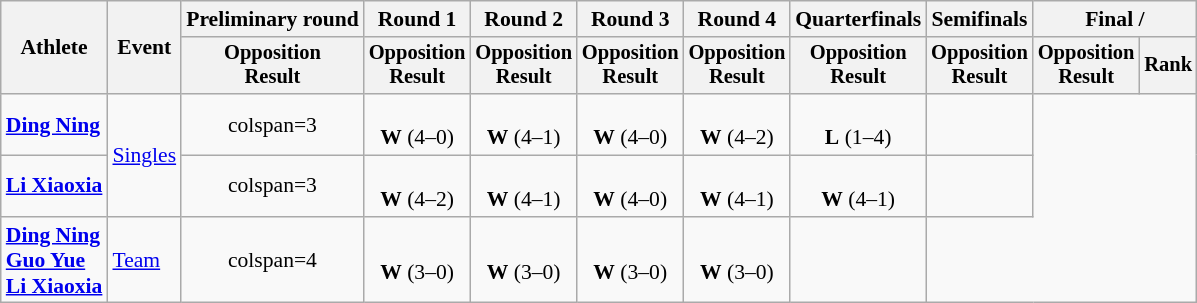<table class="wikitable" style="font-size:90%">
<tr>
<th rowspan=2>Athlete</th>
<th rowspan=2>Event</th>
<th>Preliminary round</th>
<th>Round 1</th>
<th>Round 2</th>
<th>Round 3</th>
<th>Round 4</th>
<th>Quarterfinals</th>
<th>Semifinals</th>
<th colspan=2>Final / </th>
</tr>
<tr style="font-size:95%">
<th>Opposition<br>Result</th>
<th>Opposition<br>Result</th>
<th>Opposition<br>Result</th>
<th>Opposition<br>Result</th>
<th>Opposition<br>Result</th>
<th>Opposition<br>Result</th>
<th>Opposition<br>Result</th>
<th>Opposition<br>Result</th>
<th>Rank</th>
</tr>
<tr align=center>
<td align=left><strong><a href='#'>Ding Ning</a></strong></td>
<td align=left rowspan=2><a href='#'>Singles</a></td>
<td>colspan=3 </td>
<td><br><strong>W</strong> (4–0)</td>
<td><br><strong>W</strong> (4–1)</td>
<td><br><strong>W</strong> (4–0)</td>
<td><br><strong>W</strong> (4–2)</td>
<td><br><strong>L</strong> (1–4)</td>
<td></td>
</tr>
<tr align=center>
<td align=left><strong><a href='#'>Li Xiaoxia</a></strong></td>
<td>colspan=3 </td>
<td><br><strong>W</strong> (4–2)</td>
<td><br><strong>W</strong> (4–1)</td>
<td><br><strong>W</strong> (4–0)</td>
<td><br><strong>W</strong> (4–1)</td>
<td><br><strong>W</strong> (4–1)</td>
<td></td>
</tr>
<tr align=center>
<td align=left><strong><a href='#'>Ding Ning</a><br><a href='#'>Guo Yue</a><br><a href='#'>Li Xiaoxia</a></strong></td>
<td align=left><a href='#'>Team</a></td>
<td>colspan=4 </td>
<td><br><strong>W</strong> (3–0)</td>
<td><br><strong>W</strong> (3–0)</td>
<td><br><strong>W</strong> (3–0)</td>
<td><br><strong>W</strong> (3–0)</td>
<td></td>
</tr>
</table>
